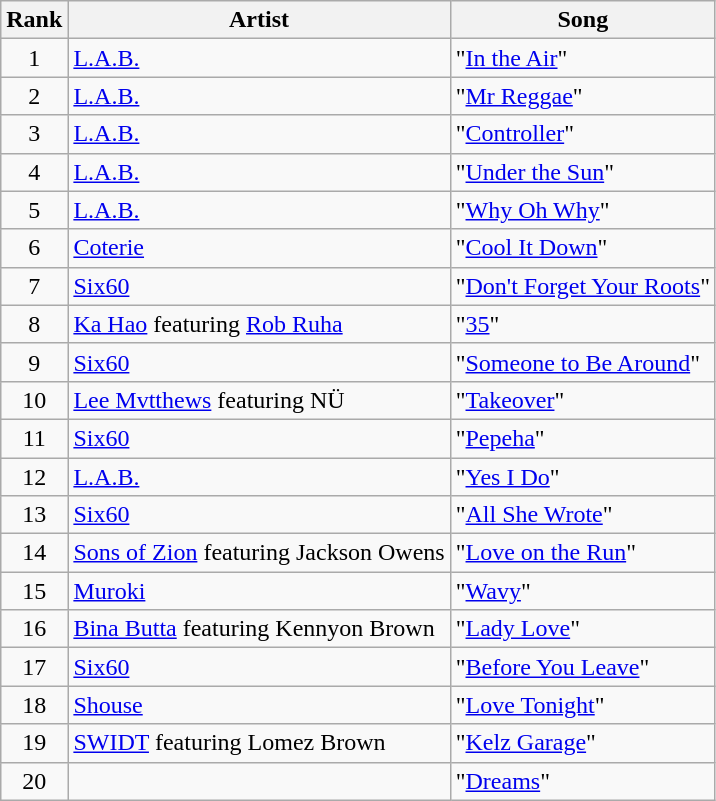<table class="wikitable sortable">
<tr>
<th>Rank</th>
<th>Artist</th>
<th>Song</th>
</tr>
<tr>
<td align="center">1</td>
<td><a href='#'>L.A.B.</a></td>
<td>"<a href='#'>In the Air</a>"</td>
</tr>
<tr>
<td align="center">2</td>
<td><a href='#'>L.A.B.</a></td>
<td>"<a href='#'>Mr Reggae</a>"</td>
</tr>
<tr>
<td align="center">3</td>
<td><a href='#'>L.A.B.</a></td>
<td>"<a href='#'>Controller</a>"</td>
</tr>
<tr>
<td align="center">4</td>
<td><a href='#'>L.A.B.</a></td>
<td>"<a href='#'>Under the Sun</a>"</td>
</tr>
<tr>
<td align="center">5</td>
<td><a href='#'>L.A.B.</a></td>
<td>"<a href='#'>Why Oh Why</a>"</td>
</tr>
<tr>
<td align="center">6</td>
<td><a href='#'>Coterie</a></td>
<td>"<a href='#'>Cool It Down</a>"</td>
</tr>
<tr>
<td align="center">7</td>
<td><a href='#'>Six60</a></td>
<td>"<a href='#'>Don't Forget Your Roots</a>"</td>
</tr>
<tr>
<td align="center">8</td>
<td><a href='#'>Ka Hao</a> featuring <a href='#'>Rob Ruha</a></td>
<td>"<a href='#'>35</a>"</td>
</tr>
<tr>
<td align="center">9</td>
<td><a href='#'>Six60</a></td>
<td>"<a href='#'>Someone to Be Around</a>"</td>
</tr>
<tr>
<td align="center">10</td>
<td><a href='#'>Lee Mvtthews</a> featuring NÜ</td>
<td>"<a href='#'>Takeover</a>"</td>
</tr>
<tr>
<td align="center">11</td>
<td><a href='#'>Six60</a></td>
<td>"<a href='#'>Pepeha</a>"</td>
</tr>
<tr>
<td align="center">12</td>
<td><a href='#'>L.A.B.</a></td>
<td>"<a href='#'>Yes I Do</a>"</td>
</tr>
<tr>
<td align="center">13</td>
<td><a href='#'>Six60</a></td>
<td>"<a href='#'>All She Wrote</a>"</td>
</tr>
<tr>
<td align="center">14</td>
<td><a href='#'>Sons of Zion</a> featuring Jackson Owens</td>
<td>"<a href='#'>Love on the Run</a>"</td>
</tr>
<tr>
<td align="center">15</td>
<td><a href='#'>Muroki</a></td>
<td>"<a href='#'>Wavy</a>"</td>
</tr>
<tr>
<td align="center">16</td>
<td><a href='#'>Bina Butta</a> featuring Kennyon Brown</td>
<td>"<a href='#'>Lady Love</a>"</td>
</tr>
<tr>
<td align="center">17</td>
<td><a href='#'>Six60</a></td>
<td>"<a href='#'>Before You Leave</a>"</td>
</tr>
<tr>
<td align="center">18</td>
<td><a href='#'>Shouse</a></td>
<td>"<a href='#'>Love Tonight</a>"</td>
</tr>
<tr>
<td align="center">19</td>
<td><a href='#'>SWIDT</a> featuring Lomez Brown</td>
<td>"<a href='#'>Kelz Garage</a>"</td>
</tr>
<tr>
<td align="center">20</td>
<td></td>
<td>"<a href='#'>Dreams</a>"</td>
</tr>
</table>
